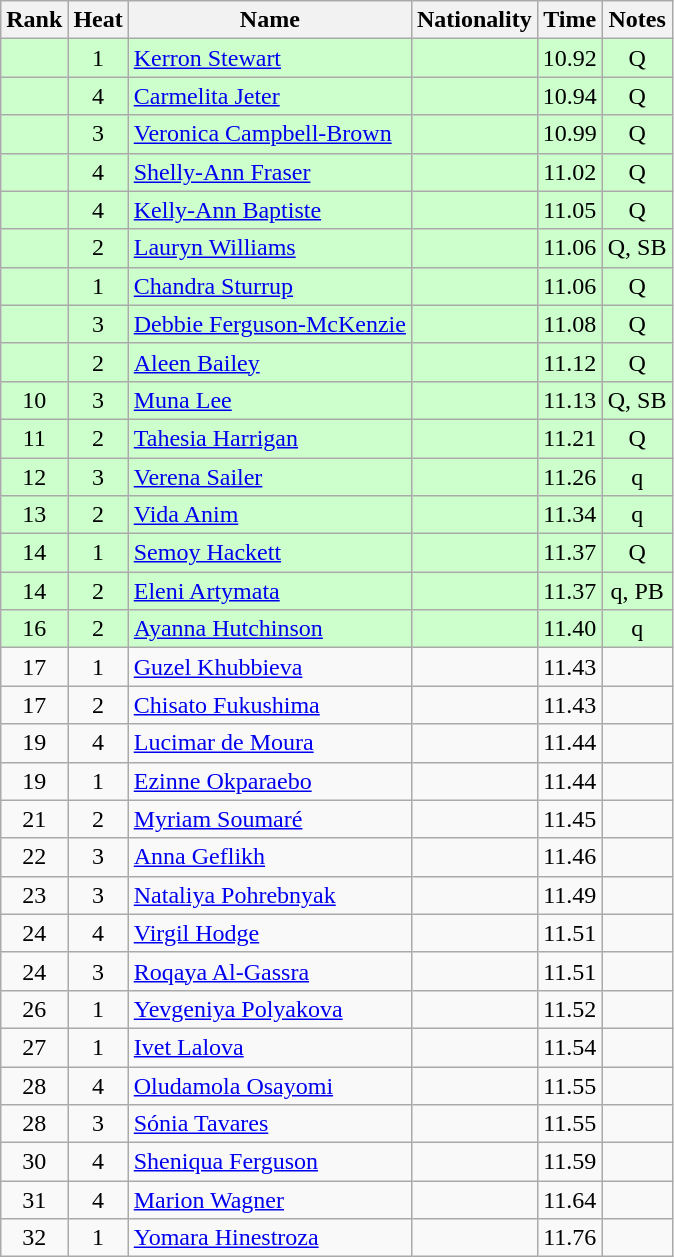<table class="wikitable sortable" style="text-align:center">
<tr>
<th>Rank</th>
<th>Heat</th>
<th>Name</th>
<th>Nationality</th>
<th>Time</th>
<th>Notes</th>
</tr>
<tr bgcolor=ccffcc>
<td></td>
<td>1</td>
<td align=left><a href='#'>Kerron Stewart</a></td>
<td align=left></td>
<td>10.92</td>
<td>Q</td>
</tr>
<tr bgcolor=ccffcc>
<td></td>
<td>4</td>
<td align=left><a href='#'>Carmelita Jeter</a></td>
<td align=left></td>
<td>10.94</td>
<td>Q</td>
</tr>
<tr bgcolor=ccffcc>
<td></td>
<td>3</td>
<td align=left><a href='#'>Veronica Campbell-Brown</a></td>
<td align=left></td>
<td>10.99</td>
<td>Q</td>
</tr>
<tr bgcolor=ccffcc>
<td></td>
<td>4</td>
<td align=left><a href='#'>Shelly-Ann Fraser</a></td>
<td align=left></td>
<td>11.02</td>
<td>Q</td>
</tr>
<tr bgcolor=ccffcc>
<td></td>
<td>4</td>
<td align=left><a href='#'>Kelly-Ann Baptiste</a></td>
<td align=left></td>
<td>11.05</td>
<td>Q</td>
</tr>
<tr bgcolor=ccffcc>
<td></td>
<td>2</td>
<td align=left><a href='#'>Lauryn Williams</a></td>
<td align=left></td>
<td>11.06</td>
<td>Q, SB</td>
</tr>
<tr bgcolor=ccffcc>
<td></td>
<td>1</td>
<td align=left><a href='#'>Chandra Sturrup</a></td>
<td align=left></td>
<td>11.06</td>
<td>Q</td>
</tr>
<tr bgcolor=ccffcc>
<td></td>
<td>3</td>
<td align=left><a href='#'>Debbie Ferguson-McKenzie</a></td>
<td align=left></td>
<td>11.08</td>
<td>Q</td>
</tr>
<tr bgcolor=ccffcc>
<td></td>
<td>2</td>
<td align=left><a href='#'>Aleen Bailey</a></td>
<td align=left></td>
<td>11.12</td>
<td>Q</td>
</tr>
<tr bgcolor=ccffcc>
<td>10</td>
<td>3</td>
<td align=left><a href='#'>Muna Lee</a></td>
<td align=left></td>
<td>11.13</td>
<td>Q, SB</td>
</tr>
<tr bgcolor=ccffcc>
<td>11</td>
<td>2</td>
<td align=left><a href='#'>Tahesia Harrigan</a></td>
<td align=left></td>
<td>11.21</td>
<td>Q</td>
</tr>
<tr bgcolor=ccffcc>
<td>12</td>
<td>3</td>
<td align=left><a href='#'>Verena Sailer</a></td>
<td align=left></td>
<td>11.26</td>
<td>q</td>
</tr>
<tr bgcolor=ccffcc>
<td>13</td>
<td>2</td>
<td align=left><a href='#'>Vida Anim</a></td>
<td align=left></td>
<td>11.34</td>
<td>q</td>
</tr>
<tr bgcolor=ccffcc>
<td>14</td>
<td>1</td>
<td align=left><a href='#'>Semoy Hackett</a></td>
<td align=left></td>
<td>11.37</td>
<td>Q</td>
</tr>
<tr bgcolor=ccffcc>
<td>14</td>
<td>2</td>
<td align=left><a href='#'>Eleni Artymata</a></td>
<td align=left></td>
<td>11.37</td>
<td>q, PB</td>
</tr>
<tr bgcolor=ccffcc>
<td>16</td>
<td>2</td>
<td align=left><a href='#'>Ayanna Hutchinson</a></td>
<td align=left></td>
<td>11.40</td>
<td>q</td>
</tr>
<tr>
<td>17</td>
<td>1</td>
<td align=left><a href='#'>Guzel Khubbieva</a></td>
<td align=left></td>
<td>11.43</td>
<td></td>
</tr>
<tr>
<td>17</td>
<td>2</td>
<td align=left><a href='#'>Chisato Fukushima</a></td>
<td align=left></td>
<td>11.43</td>
<td></td>
</tr>
<tr>
<td>19</td>
<td>4</td>
<td align=left><a href='#'>Lucimar de Moura</a></td>
<td align=left></td>
<td>11.44</td>
<td></td>
</tr>
<tr>
<td>19</td>
<td>1</td>
<td align=left><a href='#'>Ezinne Okparaebo</a></td>
<td align=left></td>
<td>11.44</td>
<td></td>
</tr>
<tr>
<td>21</td>
<td>2</td>
<td align=left><a href='#'>Myriam Soumaré</a></td>
<td align=left></td>
<td>11.45</td>
<td></td>
</tr>
<tr>
<td>22</td>
<td>3</td>
<td align=left><a href='#'>Anna Geflikh</a></td>
<td align=left></td>
<td>11.46</td>
<td></td>
</tr>
<tr>
<td>23</td>
<td>3</td>
<td align=left><a href='#'>Nataliya Pohrebnyak</a></td>
<td align=left></td>
<td>11.49</td>
<td></td>
</tr>
<tr>
<td>24</td>
<td>4</td>
<td align=left><a href='#'>Virgil Hodge</a></td>
<td align=left></td>
<td>11.51</td>
<td></td>
</tr>
<tr>
<td>24</td>
<td>3</td>
<td align=left><a href='#'>Roqaya Al-Gassra</a></td>
<td align=left></td>
<td>11.51</td>
<td></td>
</tr>
<tr>
<td>26</td>
<td>1</td>
<td align=left><a href='#'>Yevgeniya Polyakova</a></td>
<td align=left></td>
<td>11.52</td>
<td></td>
</tr>
<tr>
<td>27</td>
<td>1</td>
<td align=left><a href='#'>Ivet Lalova</a></td>
<td align=left></td>
<td>11.54</td>
<td></td>
</tr>
<tr>
<td>28</td>
<td>4</td>
<td align=left><a href='#'>Oludamola Osayomi</a></td>
<td align=left></td>
<td>11.55</td>
<td></td>
</tr>
<tr>
<td>28</td>
<td>3</td>
<td align=left><a href='#'>Sónia Tavares</a></td>
<td align=left></td>
<td>11.55</td>
<td></td>
</tr>
<tr>
<td>30</td>
<td>4</td>
<td align=left><a href='#'>Sheniqua Ferguson</a></td>
<td align=left></td>
<td>11.59</td>
<td></td>
</tr>
<tr>
<td>31</td>
<td>4</td>
<td align=left><a href='#'>Marion Wagner</a></td>
<td align=left></td>
<td>11.64</td>
<td></td>
</tr>
<tr>
<td>32</td>
<td>1</td>
<td align=left><a href='#'>Yomara Hinestroza</a></td>
<td align=left></td>
<td>11.76</td>
<td></td>
</tr>
</table>
